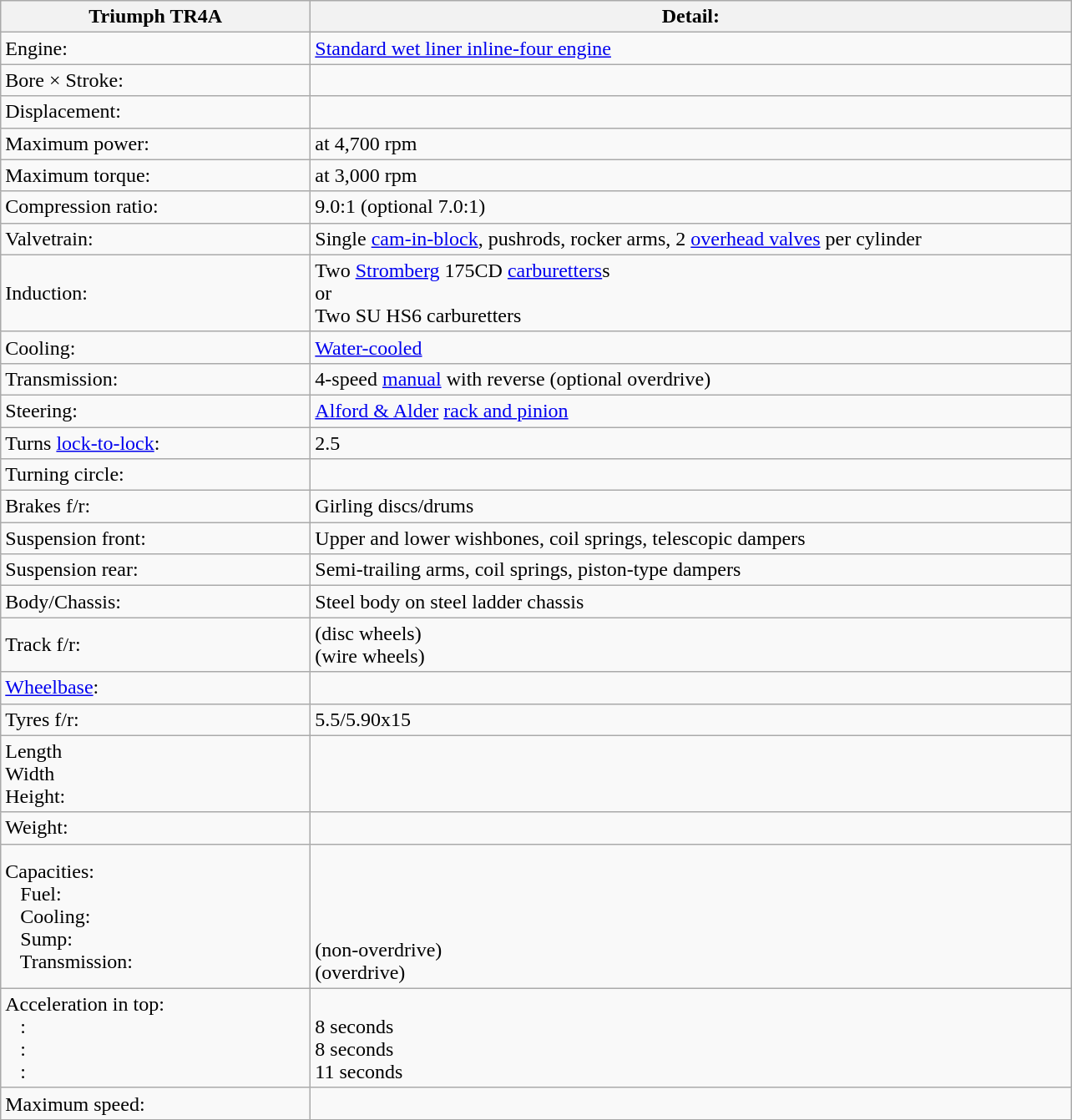<table class="wikitable defaultcenter col1left">
<tr>
<th width="240">Triumph TR4A</th>
<th width="600">Detail:</th>
</tr>
<tr>
<td>Engine:</td>
<td><a href='#'>Standard wet liner inline-four engine</a></td>
</tr>
<tr>
<td>Bore × Stroke:</td>
<td></td>
</tr>
<tr>
<td>Displacement:</td>
<td></td>
</tr>
<tr>
<td>Maximum power:</td>
<td> at 4,700 rpm</td>
</tr>
<tr>
<td>Maximum torque:</td>
<td> at 3,000 rpm</td>
</tr>
<tr>
<td>Compression ratio:</td>
<td>9.0:1 (optional 7.0:1)</td>
</tr>
<tr>
<td>Valvetrain: </td>
<td>Single <a href='#'>cam-in-block</a>, pushrods, rocker arms, 2 <a href='#'>overhead valves</a> per cylinder</td>
</tr>
<tr>
<td>Induction: </td>
<td>Two <a href='#'>Stromberg</a> 175CD <a href='#'>carburetters</a>s<br>or<br>Two SU HS6 carburetters</td>
</tr>
<tr>
<td>Cooling: </td>
<td><a href='#'>Water-cooled</a></td>
</tr>
<tr>
<td>Transmission: </td>
<td>4-speed <a href='#'>manual</a> with reverse (optional overdrive)</td>
</tr>
<tr>
<td>Steering: </td>
<td><a href='#'>Alford & Alder</a> <a href='#'>rack and pinion</a></td>
</tr>
<tr>
<td>Turns <a href='#'>lock-to-lock</a>: </td>
<td>2.5</td>
</tr>
<tr>
<td>Turning circle: </td>
<td></td>
</tr>
<tr>
<td>Brakes f/r:</td>
<td>Girling discs/drums</td>
</tr>
<tr>
<td>Suspension front:</td>
<td>Upper and lower wishbones, coil springs, telescopic dampers</td>
</tr>
<tr>
<td>Suspension rear:</td>
<td>Semi-trailing arms, coil springs, piston-type dampers</td>
</tr>
<tr>
<td>Body/Chassis:</td>
<td>Steel body on steel ladder chassis</td>
</tr>
<tr>
<td>Track f/r:</td>
<td> (disc wheels)<br> (wire wheels)</td>
</tr>
<tr>
<td><a href='#'>Wheelbase</a>:</td>
<td></td>
</tr>
<tr>
<td>Tyres f/r:</td>
<td>5.5/5.90x15</td>
</tr>
<tr>
<td>Length<br>Width<br>Height:</td>
<td><br><br></td>
</tr>
<tr>
<td>Weight:</td>
<td></td>
</tr>
<tr>
<td>Capacities: <br>   Fuel:<br>   Cooling:<br>   Sump:<br>   Transmission:</td>
<td> <br><br><br><br> (non-overdrive)<br> (overdrive)</td>
</tr>
<tr>
<td>Acceleration in top: <br>   :<br>   :<br>   :</td>
<td><br>8 seconds<br>8 seconds<br>11 seconds</td>
</tr>
<tr>
<td>Maximum speed:</td>
<td></td>
</tr>
</table>
